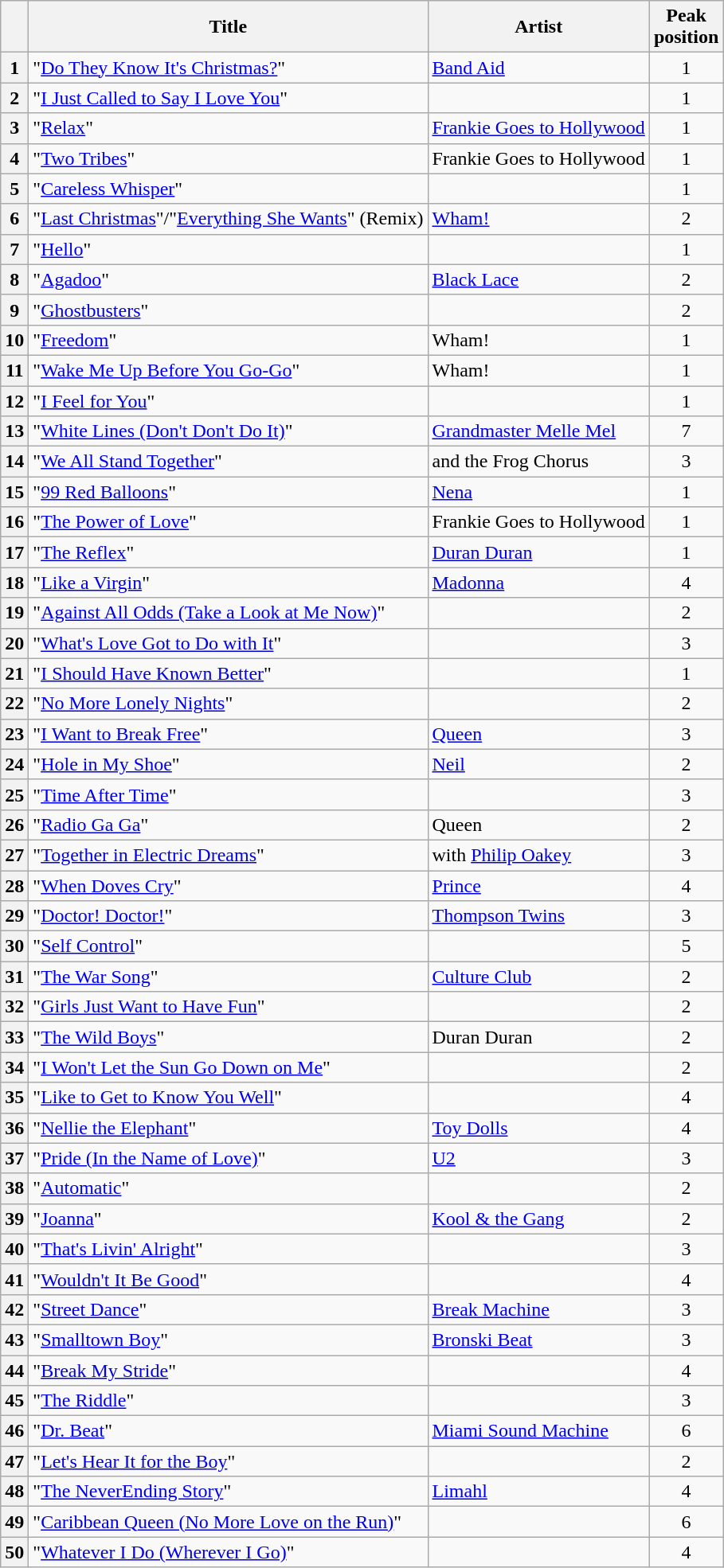<table class="wikitable sortable plainrowheaders">
<tr>
<th scope=col></th>
<th scope=col>Title</th>
<th scope=col>Artist</th>
<th scope=col>Peak<br>position</th>
</tr>
<tr>
<th scope=row style="text-align:center;">1</th>
<td>"<a href='#'>Do They Know It's Christmas?</a>"</td>
<td><a href='#'>Band Aid</a></td>
<td align="center">1</td>
</tr>
<tr>
<th scope=row style="text-align:center;">2</th>
<td>"<a href='#'>I Just Called to Say I Love You</a>"</td>
<td></td>
<td align="center">1</td>
</tr>
<tr>
<th scope=row style="text-align:center;">3</th>
<td>"<a href='#'>Relax</a>"</td>
<td><a href='#'>Frankie Goes to Hollywood</a></td>
<td align="center">1</td>
</tr>
<tr>
<th scope=row style="text-align:center;">4</th>
<td>"<a href='#'>Two Tribes</a>"</td>
<td>Frankie Goes to Hollywood</td>
<td align="center">1</td>
</tr>
<tr>
<th scope=row style="text-align:center;">5</th>
<td>"<a href='#'>Careless Whisper</a>"</td>
<td></td>
<td align="center">1</td>
</tr>
<tr>
<th scope=row style="text-align:center;">6</th>
<td>"<a href='#'>Last Christmas</a>"/"<a href='#'>Everything She Wants</a>" (Remix)</td>
<td><a href='#'>Wham!</a></td>
<td align="center">2</td>
</tr>
<tr>
<th scope=row style="text-align:center;">7</th>
<td>"<a href='#'>Hello</a>"</td>
<td></td>
<td align="center">1</td>
</tr>
<tr>
<th scope=row style="text-align:center;">8</th>
<td>"<a href='#'>Agadoo</a>"</td>
<td><a href='#'>Black Lace</a></td>
<td align="center">2</td>
</tr>
<tr>
<th scope=row style="text-align:center;">9</th>
<td>"<a href='#'>Ghostbusters</a>"</td>
<td></td>
<td align="center">2</td>
</tr>
<tr>
<th scope=row style="text-align:center;">10</th>
<td>"<a href='#'>Freedom</a>"</td>
<td>Wham!</td>
<td align="center">1</td>
</tr>
<tr>
<th scope=row style="text-align:center;">11</th>
<td>"<a href='#'>Wake Me Up Before You Go-Go</a>"</td>
<td>Wham!</td>
<td align="center">1</td>
</tr>
<tr>
<th scope=row style="text-align:center;">12</th>
<td>"<a href='#'>I Feel for You</a>"</td>
<td></td>
<td align="center">1</td>
</tr>
<tr>
<th scope=row style="text-align:center;">13</th>
<td>"<a href='#'>White Lines (Don't Don't Do It)</a>"</td>
<td><a href='#'>Grandmaster Melle Mel</a></td>
<td align="center">7</td>
</tr>
<tr>
<th scope=row style="text-align:center;">14</th>
<td>"<a href='#'>We All Stand Together</a>"</td>
<td> and the Frog Chorus</td>
<td align="center">3</td>
</tr>
<tr>
<th scope=row style="text-align:center;">15</th>
<td>"<a href='#'>99 Red Balloons</a>"</td>
<td><a href='#'>Nena</a></td>
<td align="center">1</td>
</tr>
<tr>
<th scope=row style="text-align:center;">16</th>
<td>"<a href='#'>The Power of Love</a>"</td>
<td>Frankie Goes to Hollywood</td>
<td align="center">1</td>
</tr>
<tr>
<th scope=row style="text-align:center;">17</th>
<td>"<a href='#'>The Reflex</a>"</td>
<td><a href='#'>Duran Duran</a></td>
<td align="center">1</td>
</tr>
<tr>
<th scope=row style="text-align:center;">18</th>
<td>"<a href='#'>Like a Virgin</a>"</td>
<td><a href='#'>Madonna</a></td>
<td align="center">4</td>
</tr>
<tr>
<th scope=row style="text-align:center;">19</th>
<td>"<a href='#'>Against All Odds (Take a Look at Me Now)</a>"</td>
<td></td>
<td align="center">2</td>
</tr>
<tr>
<th scope=row style="text-align:center;">20</th>
<td>"<a href='#'>What's Love Got to Do with It</a>"</td>
<td></td>
<td align="center">3</td>
</tr>
<tr>
<th scope=row style="text-align:center;">21</th>
<td>"<a href='#'>I Should Have Known Better</a>"</td>
<td></td>
<td align="center">1</td>
</tr>
<tr>
<th scope=row style="text-align:center;">22</th>
<td>"<a href='#'>No More Lonely Nights</a>"</td>
<td></td>
<td align="center">2</td>
</tr>
<tr>
<th scope=row style="text-align:center;">23</th>
<td>"<a href='#'>I Want to Break Free</a>"</td>
<td><a href='#'>Queen</a></td>
<td align="center">3</td>
</tr>
<tr>
<th scope=row style="text-align:center;">24</th>
<td>"<a href='#'>Hole in My Shoe</a>"</td>
<td><a href='#'>Neil</a></td>
<td align="center">2</td>
</tr>
<tr>
<th scope=row style="text-align:center;">25</th>
<td>"<a href='#'>Time After Time</a>"</td>
<td></td>
<td align="center">3</td>
</tr>
<tr>
<th scope=row style="text-align:center;">26</th>
<td>"<a href='#'>Radio Ga Ga</a>"</td>
<td>Queen</td>
<td align="center">2</td>
</tr>
<tr>
<th scope=row style="text-align:center;">27</th>
<td>"<a href='#'>Together in Electric Dreams</a>"</td>
<td> with <a href='#'>Philip Oakey</a></td>
<td align="center">3</td>
</tr>
<tr>
<th scope=row style="text-align:center;">28</th>
<td>"<a href='#'>When Doves Cry</a>"</td>
<td><a href='#'>Prince</a></td>
<td align="center">4</td>
</tr>
<tr>
<th scope=row style="text-align:center;">29</th>
<td>"<a href='#'>Doctor! Doctor!</a>"</td>
<td><a href='#'>Thompson Twins</a></td>
<td align="center">3</td>
</tr>
<tr>
<th scope=row style="text-align:center;">30</th>
<td>"<a href='#'>Self Control</a>"</td>
<td></td>
<td align="center">5</td>
</tr>
<tr>
<th scope=row style="text-align:center;">31</th>
<td>"<a href='#'>The War Song</a>"</td>
<td><a href='#'>Culture Club</a></td>
<td align="center">2</td>
</tr>
<tr>
<th scope=row style="text-align:center;">32</th>
<td>"<a href='#'>Girls Just Want to Have Fun</a>"</td>
<td></td>
<td align="center">2</td>
</tr>
<tr>
<th scope=row style="text-align:center;">33</th>
<td>"<a href='#'>The Wild Boys</a>"</td>
<td>Duran Duran</td>
<td align="center">2</td>
</tr>
<tr>
<th scope=row style="text-align:center;">34</th>
<td>"<a href='#'>I Won't Let the Sun Go Down on Me</a>"</td>
<td></td>
<td align="center">2</td>
</tr>
<tr>
<th scope=row style="text-align:center;">35</th>
<td>"<a href='#'>Like to Get to Know You Well</a>"</td>
<td></td>
<td align="center">4</td>
</tr>
<tr>
<th scope=row style="text-align:center;">36</th>
<td>"<a href='#'>Nellie the Elephant</a>"</td>
<td><a href='#'>Toy Dolls</a></td>
<td align="center">4</td>
</tr>
<tr>
<th scope=row style="text-align:center;">37</th>
<td>"<a href='#'>Pride (In the Name of Love)</a>"</td>
<td><a href='#'>U2</a></td>
<td align="center">3</td>
</tr>
<tr>
<th scope=row style="text-align:center;">38</th>
<td>"<a href='#'>Automatic</a>"</td>
<td></td>
<td align="center">2</td>
</tr>
<tr>
<th scope=row style="text-align:center;">39</th>
<td>"<a href='#'>Joanna</a>"</td>
<td><a href='#'>Kool & the Gang</a></td>
<td align="center">2</td>
</tr>
<tr>
<th scope=row style="text-align:center;">40</th>
<td>"<a href='#'>That's Livin' Alright</a>"</td>
<td></td>
<td align="center">3</td>
</tr>
<tr>
<th scope=row style="text-align:center;">41</th>
<td>"<a href='#'>Wouldn't It Be Good</a>"</td>
<td></td>
<td align="center">4</td>
</tr>
<tr>
<th scope=row style="text-align:center;">42</th>
<td>"<a href='#'>Street Dance</a>"</td>
<td><a href='#'>Break Machine</a></td>
<td align="center">3</td>
</tr>
<tr>
<th scope=row style="text-align:center;">43</th>
<td>"<a href='#'>Smalltown Boy</a>"</td>
<td><a href='#'>Bronski Beat</a></td>
<td align="center">3</td>
</tr>
<tr>
<th scope=row style="text-align:center;">44</th>
<td>"<a href='#'>Break My Stride</a>"</td>
<td></td>
<td align="center">4</td>
</tr>
<tr>
<th scope=row style="text-align:center;">45</th>
<td>"<a href='#'>The Riddle</a>"</td>
<td></td>
<td align="center">3</td>
</tr>
<tr>
<th scope=row style="text-align:center;">46</th>
<td>"<a href='#'>Dr. Beat</a>"</td>
<td><a href='#'>Miami Sound Machine</a></td>
<td align="center">6</td>
</tr>
<tr>
<th scope=row style="text-align:center;">47</th>
<td>"<a href='#'>Let's Hear It for the Boy</a>"</td>
<td></td>
<td align="center">2</td>
</tr>
<tr>
<th scope=row style="text-align:center;">48</th>
<td>"<a href='#'>The NeverEnding Story</a>"</td>
<td><a href='#'>Limahl</a></td>
<td align="center">4</td>
</tr>
<tr>
<th scope=row style="text-align:center;">49</th>
<td>"<a href='#'>Caribbean Queen (No More Love on the Run)</a>"</td>
<td></td>
<td align="center">6</td>
</tr>
<tr>
<th scope=row style="text-align:center;">50</th>
<td>"<a href='#'>Whatever I Do (Wherever I Go)</a>"</td>
<td></td>
<td align="center">4</td>
</tr>
</table>
